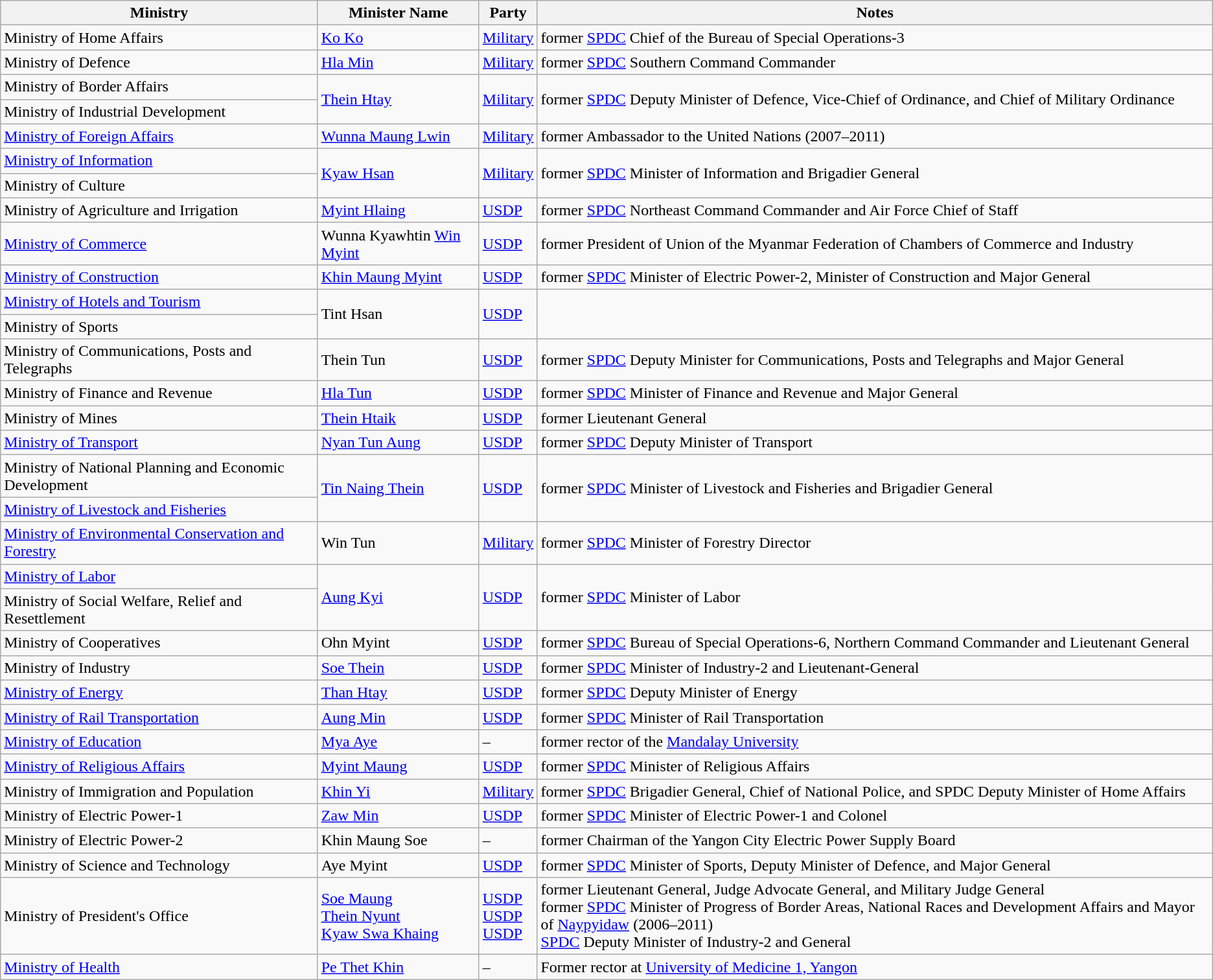<table class="wikitable">
<tr>
<th>Ministry</th>
<th>Minister Name</th>
<th>Party</th>
<th>Notes</th>
</tr>
<tr>
<td>Ministry of Home Affairs</td>
<td><a href='#'>Ko Ko</a></td>
<td><a href='#'>Military</a></td>
<td>former <a href='#'>SPDC</a> Chief of the Bureau of Special Operations-3</td>
</tr>
<tr>
<td>Ministry of Defence</td>
<td><a href='#'>Hla Min</a></td>
<td><a href='#'>Military</a></td>
<td>former <a href='#'>SPDC</a> Southern Command Commander</td>
</tr>
<tr>
<td>Ministry of Border Affairs</td>
<td rowspan="2"><a href='#'>Thein Htay</a></td>
<td rowspan="2"><a href='#'>Military</a></td>
<td rowspan="2">former <a href='#'>SPDC</a> Deputy Minister of Defence, Vice-Chief of Ordinance, and Chief of Military Ordinance</td>
</tr>
<tr>
<td>Ministry of Industrial Development</td>
</tr>
<tr>
<td><a href='#'>Ministry of Foreign Affairs</a></td>
<td><a href='#'>Wunna Maung Lwin</a></td>
<td><a href='#'>Military</a></td>
<td>former Ambassador to the United Nations (2007–2011)</td>
</tr>
<tr>
<td><a href='#'>Ministry of Information</a></td>
<td rowspan="2"><a href='#'>Kyaw Hsan</a></td>
<td rowspan="2"><a href='#'>Military</a></td>
<td rowspan="2">former <a href='#'>SPDC</a> Minister of Information and Brigadier General</td>
</tr>
<tr>
<td>Ministry of Culture</td>
</tr>
<tr>
<td>Ministry of Agriculture and Irrigation</td>
<td><a href='#'>Myint Hlaing</a></td>
<td><a href='#'>USDP</a></td>
<td>former <a href='#'>SPDC</a> Northeast Command Commander and Air Force Chief of Staff</td>
</tr>
<tr>
<td><a href='#'>Ministry of Commerce</a></td>
<td>Wunna Kyawhtin <a href='#'>Win Myint</a></td>
<td><a href='#'>USDP</a></td>
<td>former President of Union of the Myanmar Federation of Chambers of Commerce and Industry</td>
</tr>
<tr>
<td><a href='#'>Ministry of Construction</a></td>
<td><a href='#'>Khin Maung Myint</a></td>
<td><a href='#'>USDP</a></td>
<td>former <a href='#'>SPDC</a> Minister of Electric Power-2, Minister of Construction and Major General</td>
</tr>
<tr>
<td><a href='#'>Ministry of Hotels and Tourism</a></td>
<td rowspan="2">Tint Hsan</td>
<td rowspan="2"><a href='#'>USDP</a></td>
<td rowspan="2"></td>
</tr>
<tr>
<td>Ministry of Sports</td>
</tr>
<tr>
<td>Ministry of Communications, Posts and Telegraphs</td>
<td>Thein Tun</td>
<td><a href='#'>USDP</a></td>
<td>former <a href='#'>SPDC</a> Deputy Minister for Communications, Posts and Telegraphs and Major General</td>
</tr>
<tr>
<td>Ministry of Finance and Revenue</td>
<td><a href='#'>Hla Tun</a></td>
<td><a href='#'>USDP</a></td>
<td>former <a href='#'>SPDC</a> Minister of Finance and Revenue and Major General</td>
</tr>
<tr>
<td>Ministry of Mines</td>
<td><a href='#'>Thein Htaik</a></td>
<td><a href='#'>USDP</a></td>
<td>former Lieutenant General</td>
</tr>
<tr>
<td><a href='#'>Ministry of Transport</a></td>
<td><a href='#'>Nyan Tun Aung</a></td>
<td><a href='#'>USDP</a></td>
<td>former <a href='#'>SPDC</a> Deputy Minister of Transport</td>
</tr>
<tr>
<td>Ministry of National Planning and Economic Development</td>
<td rowspan="2"><a href='#'>Tin Naing Thein</a></td>
<td rowspan="2"><a href='#'>USDP</a></td>
<td rowspan="2">former <a href='#'>SPDC</a> Minister of Livestock and Fisheries and Brigadier General</td>
</tr>
<tr>
<td><a href='#'>Ministry of Livestock and Fisheries</a></td>
</tr>
<tr>
<td><a href='#'>Ministry of Environmental Conservation and Forestry</a></td>
<td>Win Tun</td>
<td><a href='#'>Military</a></td>
<td>former <a href='#'>SPDC</a> Minister of Forestry Director</td>
</tr>
<tr>
<td><a href='#'>Ministry of Labor</a></td>
<td rowspan="2"><a href='#'>Aung Kyi</a></td>
<td rowspan="2"><a href='#'>USDP</a></td>
<td rowspan="2">former <a href='#'>SPDC</a> Minister of Labor</td>
</tr>
<tr>
<td>Ministry of Social Welfare, Relief and Resettlement</td>
</tr>
<tr>
<td>Ministry of Cooperatives</td>
<td>Ohn Myint</td>
<td><a href='#'>USDP</a></td>
<td>former <a href='#'>SPDC</a> Bureau of Special Operations-6, Northern Command Commander and Lieutenant General</td>
</tr>
<tr>
<td>Ministry of Industry</td>
<td><a href='#'>Soe Thein</a></td>
<td><a href='#'>USDP</a></td>
<td>former <a href='#'>SPDC</a> Minister of Industry-2 and Lieutenant-General</td>
</tr>
<tr>
<td><a href='#'>Ministry of Energy</a></td>
<td><a href='#'>Than Htay</a></td>
<td><a href='#'>USDP</a></td>
<td>former <a href='#'>SPDC</a> Deputy Minister of Energy</td>
</tr>
<tr>
<td><a href='#'>Ministry of Rail Transportation</a></td>
<td><a href='#'>Aung Min</a></td>
<td><a href='#'>USDP</a></td>
<td>former <a href='#'>SPDC</a> Minister of Rail Transportation</td>
</tr>
<tr>
<td><a href='#'>Ministry of Education</a></td>
<td><a href='#'>Mya Aye</a></td>
<td>–</td>
<td>former rector of the <a href='#'>Mandalay University</a></td>
</tr>
<tr>
<td><a href='#'>Ministry of Religious Affairs</a></td>
<td><a href='#'>Myint Maung</a></td>
<td><a href='#'>USDP</a></td>
<td>former <a href='#'>SPDC</a> Minister of Religious Affairs</td>
</tr>
<tr>
<td>Ministry of Immigration and Population</td>
<td><a href='#'>Khin Yi</a></td>
<td><a href='#'>Military</a></td>
<td>former <a href='#'>SPDC</a> Brigadier General, Chief of National Police, and SPDC Deputy Minister of Home Affairs</td>
</tr>
<tr>
<td>Ministry of Electric Power-1</td>
<td><a href='#'>Zaw Min</a></td>
<td><a href='#'>USDP</a></td>
<td>former <a href='#'>SPDC</a> Minister of Electric Power-1 and Colonel</td>
</tr>
<tr>
<td>Ministry of Electric Power-2</td>
<td>Khin Maung Soe</td>
<td>–</td>
<td>former Chairman of the Yangon City Electric Power Supply Board</td>
</tr>
<tr>
<td>Ministry of Science and Technology</td>
<td>Aye Myint</td>
<td><a href='#'>USDP</a></td>
<td>former <a href='#'>SPDC</a> Minister of Sports, Deputy Minister of Defence, and Major General</td>
</tr>
<tr>
<td>Ministry of President's Office</td>
<td><a href='#'>Soe Maung</a><br><a href='#'>Thein Nyunt</a><br><a href='#'>Kyaw Swa Khaing</a></td>
<td><a href='#'>USDP</a><br><a href='#'>USDP</a><br><a href='#'>USDP</a></td>
<td>former Lieutenant General, Judge Advocate General, and Military Judge General<br>former <a href='#'>SPDC</a> Minister of Progress of Border Areas, National Races and Development Affairs and Mayor of <a href='#'>Naypyidaw</a> (2006–2011)<br><a href='#'>SPDC</a> Deputy Minister of Industry-2 and General</td>
</tr>
<tr>
<td><a href='#'>Ministry of Health</a></td>
<td><a href='#'>Pe Thet Khin</a></td>
<td>–</td>
<td>Former rector at <a href='#'>University of Medicine 1, Yangon</a></td>
</tr>
</table>
